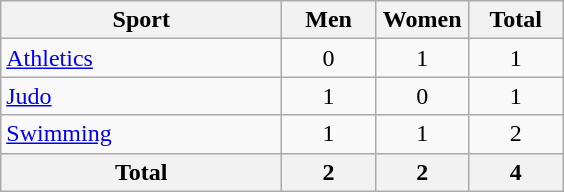<table class="wikitable sortable" style="text-align:center;">
<tr>
<th width=180>Sport</th>
<th width=55>Men</th>
<th width=55>Women</th>
<th width=55>Total</th>
</tr>
<tr>
<td align=left><a href='#'>Athletics</a></td>
<td>0</td>
<td>1</td>
<td>1</td>
</tr>
<tr>
<td align=left><a href='#'>Judo</a></td>
<td>1</td>
<td>0</td>
<td>1</td>
</tr>
<tr>
<td align=left><a href='#'>Swimming</a></td>
<td>1</td>
<td>1</td>
<td>2</td>
</tr>
<tr>
<th>Total</th>
<th>2</th>
<th>2</th>
<th>4</th>
</tr>
</table>
